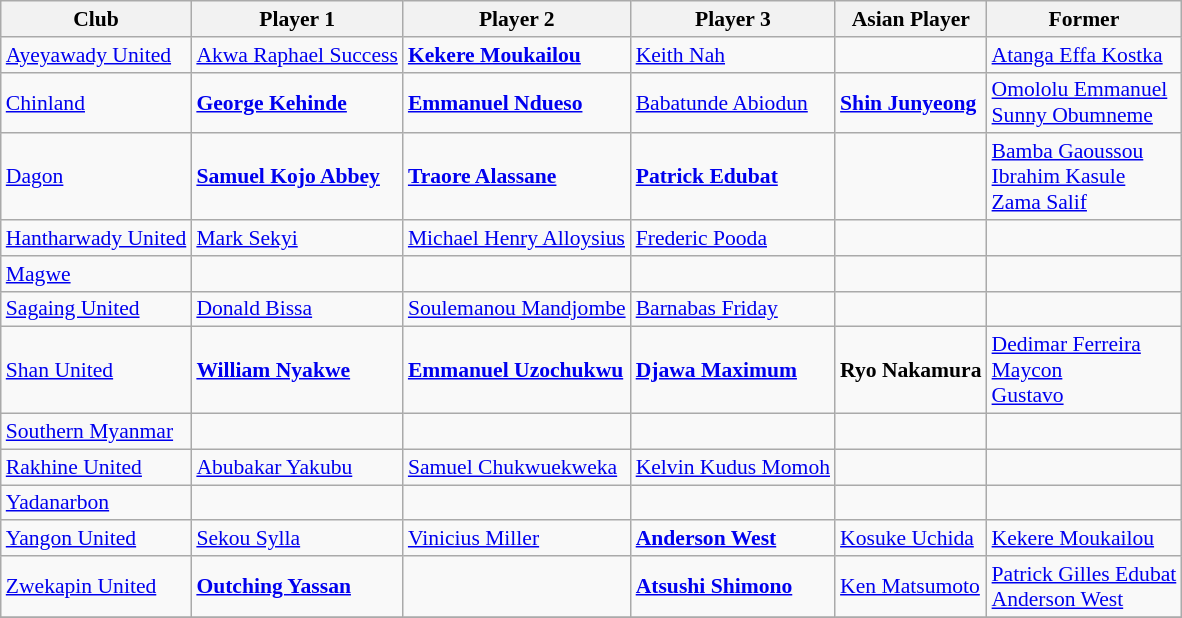<table class="wikitable sortable" style="font-size:90%;">
<tr>
<th>Club</th>
<th>Player 1</th>
<th>Player 2</th>
<th>Player 3</th>
<th>Asian Player</th>
<th>Former</th>
</tr>
<tr>
<td><a href='#'>Ayeyawady United</a></td>
<td> <a href='#'>Akwa Raphael Success</a></td>
<td> <strong><a href='#'>Kekere Moukailou</a></strong></td>
<td> <a href='#'>Keith Nah</a></td>
<td></td>
<td> <a href='#'>Atanga Effa Kostka</a></td>
</tr>
<tr>
<td><a href='#'>Chinland</a></td>
<td> <strong><a href='#'>George Kehinde</a></strong></td>
<td> <strong><a href='#'>Emmanuel Ndueso</a></strong></td>
<td> <a href='#'>Babatunde Abiodun</a></td>
<td> <strong><a href='#'>Shin Junyeong</a></strong></td>
<td> <a href='#'>Omololu Emmanuel</a> <br>   <a href='#'>Sunny Obumneme</a></td>
</tr>
<tr>
<td><a href='#'>Dagon</a></td>
<td> <strong><a href='#'>Samuel Kojo Abbey</a></strong></td>
<td> <strong><a href='#'>Traore Alassane</a></strong></td>
<td> <strong><a href='#'>Patrick Edubat</a></strong></td>
<td></td>
<td> <a href='#'>Bamba Gaoussou</a> <br>   <a href='#'>Ibrahim Kasule</a> <br>  <a href='#'>Zama Salif</a></td>
</tr>
<tr>
<td><a href='#'>Hantharwady United</a></td>
<td> <a href='#'>Mark Sekyi</a></td>
<td>  <a href='#'>Michael Henry Alloysius</a></td>
<td> <a href='#'>Frederic Pooda</a></td>
<td></td>
<td></td>
</tr>
<tr>
<td><a href='#'>Magwe</a></td>
<td></td>
<td></td>
<td></td>
<td></td>
<td></td>
</tr>
<tr>
<td><a href='#'>Sagaing United</a></td>
<td> <a href='#'>Donald Bissa</a></td>
<td> <a href='#'>Soulemanou Mandjombe</a></td>
<td> <a href='#'>Barnabas Friday</a></td>
<td></td>
<td></td>
</tr>
<tr>
<td><a href='#'>Shan United</a></td>
<td> <strong><a href='#'>William Nyakwe</a></strong></td>
<td> <strong><a href='#'>Emmanuel Uzochukwu</a></strong></td>
<td> <strong><a href='#'>Djawa Maximum</a></strong></td>
<td> <strong>Ryo Nakamura</strong></td>
<td> <a href='#'>Dedimar Ferreira</a>   <br>  <a href='#'>Maycon</a>   <br>  <a href='#'>Gustavo</a></td>
</tr>
<tr>
<td><a href='#'>Southern Myanmar</a></td>
<td></td>
<td></td>
<td></td>
<td></td>
<td></td>
</tr>
<tr>
<td><a href='#'>Rakhine United</a></td>
<td> <a href='#'>Abubakar Yakubu</a></td>
<td> <a href='#'>Samuel Chukwuekweka</a></td>
<td> <a href='#'>Kelvin Kudus Momoh</a></td>
<td></td>
<td></td>
</tr>
<tr>
<td><a href='#'>Yadanarbon</a></td>
<td></td>
<td></td>
<td></td>
<td></td>
<td></td>
</tr>
<tr>
<td><a href='#'>Yangon United</a></td>
<td> <a href='#'>Sekou Sylla</a></td>
<td> <a href='#'>Vinicius Miller</a></td>
<td> <strong><a href='#'>Anderson West</a></strong></td>
<td> <a href='#'>Kosuke Uchida</a></td>
<td> <a href='#'>Kekere Moukailou</a></td>
</tr>
<tr>
<td><a href='#'>Zwekapin United</a></td>
<td> <strong><a href='#'>Outching Yassan</a></strong></td>
<td></td>
<td> <strong><a href='#'>Atsushi Shimono</a></strong></td>
<td> <a href='#'>Ken Matsumoto</a></td>
<td> <a href='#'>Patrick Gilles Edubat</a> <br>  <a href='#'>Anderson West</a></td>
</tr>
<tr>
</tr>
</table>
